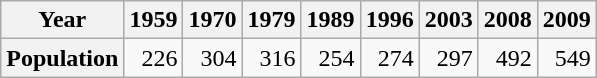<table class="wikitable" style="text-align:right">
<tr>
<th>Year</th>
<th>1959</th>
<th>1970</th>
<th>1979</th>
<th>1989</th>
<th>1996</th>
<th>2003</th>
<th>2008</th>
<th>2009</th>
</tr>
<tr>
<th>Population</th>
<td>226</td>
<td>304</td>
<td>316</td>
<td>254</td>
<td>274</td>
<td>297</td>
<td>492</td>
<td>549</td>
</tr>
</table>
